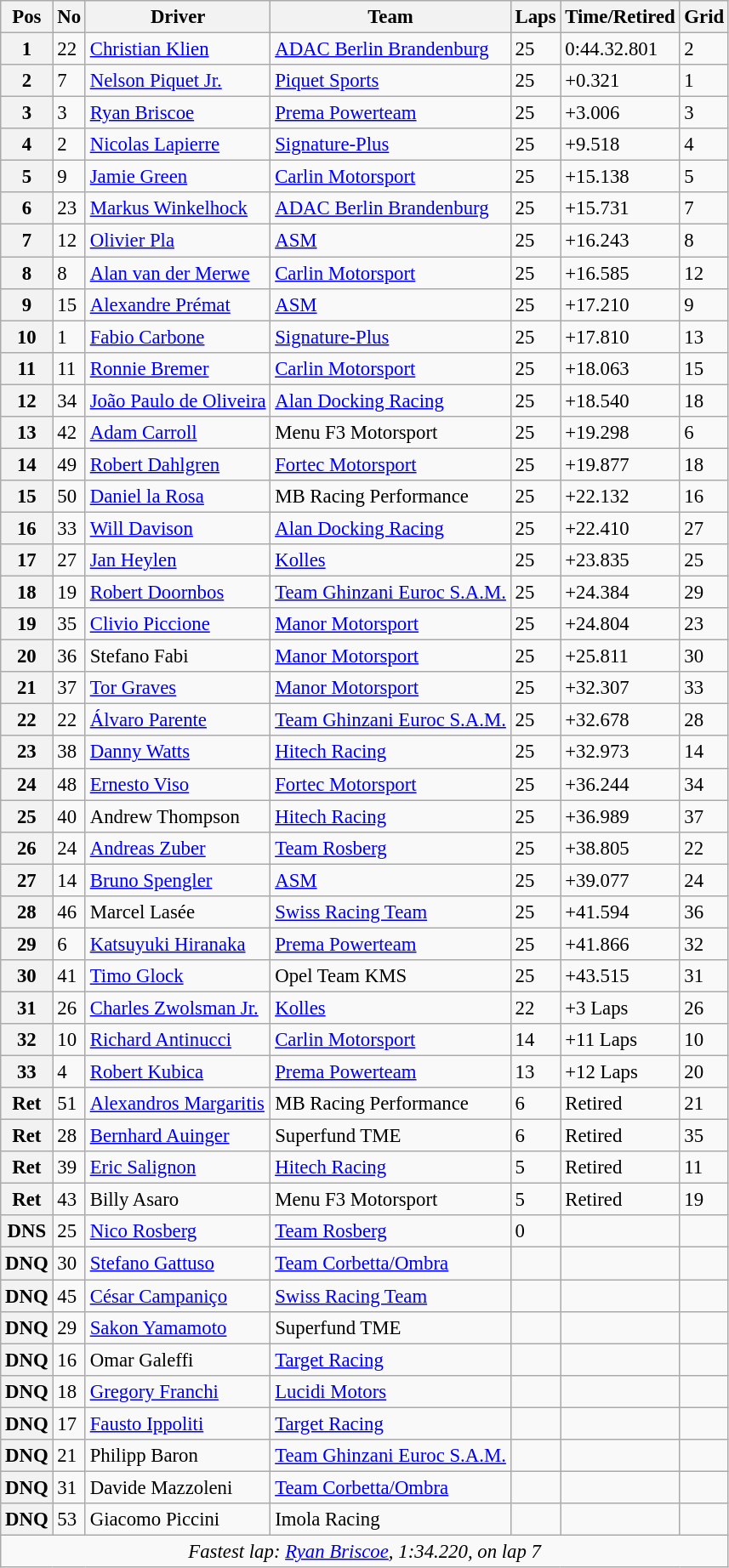<table class="wikitable" style="font-size:95%">
<tr>
<th>Pos</th>
<th>No</th>
<th>Driver</th>
<th>Team</th>
<th>Laps</th>
<th>Time/Retired</th>
<th>Grid</th>
</tr>
<tr>
<th>1</th>
<td>22</td>
<td> <a href='#'>Christian Klien</a></td>
<td><a href='#'>ADAC Berlin Brandenburg</a></td>
<td>25</td>
<td>0:44.32.801</td>
<td>2</td>
</tr>
<tr>
<th>2</th>
<td>7</td>
<td> <a href='#'>Nelson Piquet Jr.</a></td>
<td><a href='#'>Piquet Sports</a></td>
<td>25</td>
<td>+0.321</td>
<td>1</td>
</tr>
<tr>
<th>3</th>
<td>3</td>
<td> <a href='#'>Ryan Briscoe</a></td>
<td><a href='#'>Prema Powerteam</a></td>
<td>25</td>
<td>+3.006</td>
<td>3</td>
</tr>
<tr>
<th>4</th>
<td>2</td>
<td> <a href='#'>Nicolas Lapierre</a></td>
<td><a href='#'>Signature-Plus</a></td>
<td>25</td>
<td>+9.518</td>
<td>4</td>
</tr>
<tr>
<th>5</th>
<td>9</td>
<td> <a href='#'>Jamie Green</a></td>
<td><a href='#'>Carlin Motorsport</a></td>
<td>25</td>
<td>+15.138</td>
<td>5</td>
</tr>
<tr>
<th>6</th>
<td>23</td>
<td> <a href='#'>Markus Winkelhock</a></td>
<td><a href='#'>ADAC Berlin Brandenburg</a></td>
<td>25</td>
<td>+15.731</td>
<td>7</td>
</tr>
<tr>
<th>7</th>
<td>12</td>
<td> <a href='#'>Olivier Pla</a></td>
<td><a href='#'>ASM</a></td>
<td>25</td>
<td>+16.243</td>
<td>8</td>
</tr>
<tr>
<th>8</th>
<td>8</td>
<td> <a href='#'>Alan van der Merwe</a></td>
<td><a href='#'>Carlin Motorsport</a></td>
<td>25</td>
<td>+16.585</td>
<td>12</td>
</tr>
<tr>
<th>9</th>
<td>15</td>
<td> <a href='#'>Alexandre Prémat</a></td>
<td><a href='#'>ASM</a></td>
<td>25</td>
<td>+17.210</td>
<td>9</td>
</tr>
<tr>
<th>10</th>
<td>1</td>
<td> <a href='#'>Fabio Carbone</a></td>
<td><a href='#'>Signature-Plus</a></td>
<td>25</td>
<td>+17.810</td>
<td>13</td>
</tr>
<tr>
<th>11</th>
<td>11</td>
<td> <a href='#'>Ronnie Bremer</a></td>
<td><a href='#'>Carlin Motorsport</a></td>
<td>25</td>
<td>+18.063</td>
<td>15</td>
</tr>
<tr>
<th>12</th>
<td>34</td>
<td> <a href='#'>João Paulo de Oliveira</a></td>
<td><a href='#'>Alan Docking Racing</a></td>
<td>25</td>
<td>+18.540</td>
<td>18</td>
</tr>
<tr>
<th>13</th>
<td>42</td>
<td> <a href='#'>Adam Carroll</a></td>
<td>Menu F3 Motorsport</td>
<td>25</td>
<td>+19.298</td>
<td>6</td>
</tr>
<tr>
<th>14</th>
<td>49</td>
<td> <a href='#'>Robert Dahlgren</a></td>
<td><a href='#'>Fortec Motorsport</a></td>
<td>25</td>
<td>+19.877</td>
<td>18</td>
</tr>
<tr>
<th>15</th>
<td>50</td>
<td> <a href='#'>Daniel la Rosa</a></td>
<td>MB Racing Performance</td>
<td>25</td>
<td>+22.132</td>
<td>16</td>
</tr>
<tr>
<th>16</th>
<td>33</td>
<td> <a href='#'>Will Davison</a></td>
<td><a href='#'>Alan Docking Racing</a></td>
<td>25</td>
<td>+22.410</td>
<td>27</td>
</tr>
<tr>
<th>17</th>
<td>27</td>
<td> <a href='#'>Jan Heylen</a></td>
<td><a href='#'>Kolles</a></td>
<td>25</td>
<td>+23.835</td>
<td>25</td>
</tr>
<tr>
<th>18</th>
<td>19</td>
<td> <a href='#'>Robert Doornbos</a></td>
<td><a href='#'>Team Ghinzani Euroc S.A.M.</a></td>
<td>25</td>
<td>+24.384</td>
<td>29</td>
</tr>
<tr>
<th>19</th>
<td>35</td>
<td> <a href='#'>Clivio Piccione</a></td>
<td><a href='#'>Manor Motorsport</a></td>
<td>25</td>
<td>+24.804</td>
<td>23</td>
</tr>
<tr>
<th>20</th>
<td>36</td>
<td> Stefano Fabi</td>
<td><a href='#'>Manor Motorsport</a></td>
<td>25</td>
<td>+25.811</td>
<td>30</td>
</tr>
<tr>
<th>21</th>
<td>37</td>
<td> <a href='#'>Tor Graves</a></td>
<td><a href='#'>Manor Motorsport</a></td>
<td>25</td>
<td>+32.307</td>
<td>33</td>
</tr>
<tr>
<th>22</th>
<td>22</td>
<td> <a href='#'>Álvaro Parente</a></td>
<td><a href='#'>Team Ghinzani Euroc S.A.M.</a></td>
<td>25</td>
<td>+32.678</td>
<td>28</td>
</tr>
<tr>
<th>23</th>
<td>38</td>
<td> <a href='#'>Danny Watts</a></td>
<td><a href='#'>Hitech Racing</a></td>
<td>25</td>
<td>+32.973</td>
<td>14</td>
</tr>
<tr>
<th>24</th>
<td>48</td>
<td> <a href='#'>Ernesto Viso</a></td>
<td><a href='#'>Fortec Motorsport</a></td>
<td>25</td>
<td>+36.244</td>
<td>34</td>
</tr>
<tr>
<th>25</th>
<td>40</td>
<td> Andrew Thompson</td>
<td><a href='#'>Hitech Racing</a></td>
<td>25</td>
<td>+36.989</td>
<td>37</td>
</tr>
<tr>
<th>26</th>
<td>24</td>
<td> <a href='#'>Andreas Zuber</a></td>
<td><a href='#'>Team Rosberg</a></td>
<td>25</td>
<td>+38.805</td>
<td>22</td>
</tr>
<tr>
<th>27</th>
<td>14</td>
<td> <a href='#'>Bruno Spengler</a></td>
<td><a href='#'>ASM</a></td>
<td>25</td>
<td>+39.077</td>
<td>24</td>
</tr>
<tr>
<th>28</th>
<td>46</td>
<td> Marcel Lasée</td>
<td><a href='#'>Swiss Racing Team</a></td>
<td>25</td>
<td>+41.594</td>
<td>36</td>
</tr>
<tr>
<th>29</th>
<td>6</td>
<td> <a href='#'>Katsuyuki Hiranaka</a></td>
<td><a href='#'>Prema Powerteam</a></td>
<td>25</td>
<td>+41.866</td>
<td>32</td>
</tr>
<tr>
<th>30</th>
<td>41</td>
<td> <a href='#'>Timo Glock</a></td>
<td>Opel Team KMS</td>
<td>25</td>
<td>+43.515</td>
<td>31</td>
</tr>
<tr>
<th>31</th>
<td>26</td>
<td> <a href='#'>Charles Zwolsman Jr.</a></td>
<td><a href='#'>Kolles</a></td>
<td>22</td>
<td>+3 Laps</td>
<td>26</td>
</tr>
<tr>
<th>32</th>
<td>10</td>
<td> <a href='#'>Richard Antinucci</a></td>
<td><a href='#'>Carlin Motorsport</a></td>
<td>14</td>
<td>+11 Laps</td>
<td>10</td>
</tr>
<tr>
<th>33</th>
<td>4</td>
<td> <a href='#'>Robert Kubica</a></td>
<td><a href='#'>Prema Powerteam</a></td>
<td>13</td>
<td>+12 Laps</td>
<td>20</td>
</tr>
<tr>
<th>Ret</th>
<td>51</td>
<td> <a href='#'>Alexandros Margaritis</a></td>
<td>MB Racing Performance</td>
<td>6</td>
<td>Retired</td>
<td>21</td>
</tr>
<tr>
<th>Ret</th>
<td>28</td>
<td> <a href='#'>Bernhard Auinger</a></td>
<td>Superfund TME</td>
<td>6</td>
<td>Retired</td>
<td>35</td>
</tr>
<tr>
<th>Ret</th>
<td>39</td>
<td> <a href='#'>Eric Salignon</a></td>
<td><a href='#'>Hitech Racing</a></td>
<td>5</td>
<td>Retired</td>
<td>11</td>
</tr>
<tr>
<th>Ret</th>
<td>43</td>
<td> Billy Asaro</td>
<td>Menu F3 Motorsport</td>
<td>5</td>
<td>Retired</td>
<td>19</td>
</tr>
<tr>
<th>DNS</th>
<td>25</td>
<td> <a href='#'>Nico Rosberg</a></td>
<td><a href='#'>Team Rosberg</a></td>
<td>0</td>
<td></td>
<td></td>
</tr>
<tr>
<th>DNQ</th>
<td>30</td>
<td> <a href='#'>Stefano Gattuso</a></td>
<td><a href='#'>Team Corbetta/Ombra</a></td>
<td></td>
<td></td>
<td></td>
</tr>
<tr>
<th>DNQ</th>
<td>45</td>
<td> <a href='#'>César Campaniço</a></td>
<td><a href='#'>Swiss Racing Team</a></td>
<td></td>
<td></td>
<td></td>
</tr>
<tr>
<th>DNQ</th>
<td>29</td>
<td> <a href='#'>Sakon Yamamoto</a></td>
<td>Superfund TME</td>
<td></td>
<td></td>
<td></td>
</tr>
<tr>
<th>DNQ</th>
<td>16</td>
<td> Omar Galeffi</td>
<td><a href='#'>Target Racing</a></td>
<td></td>
<td></td>
<td></td>
</tr>
<tr>
<th>DNQ</th>
<td>18</td>
<td> <a href='#'>Gregory Franchi</a></td>
<td><a href='#'>Lucidi Motors</a></td>
<td></td>
<td></td>
<td></td>
</tr>
<tr>
<th>DNQ</th>
<td>17</td>
<td> <a href='#'>Fausto Ippoliti</a></td>
<td><a href='#'>Target Racing</a></td>
<td></td>
<td></td>
<td></td>
</tr>
<tr>
<th>DNQ</th>
<td>21</td>
<td> Philipp Baron</td>
<td><a href='#'>Team Ghinzani Euroc S.A.M.</a></td>
<td></td>
<td></td>
<td></td>
</tr>
<tr>
<th>DNQ</th>
<td>31</td>
<td> Davide Mazzoleni</td>
<td><a href='#'>Team Corbetta/Ombra</a></td>
<td></td>
<td></td>
<td></td>
</tr>
<tr>
<th>DNQ</th>
<td>53</td>
<td> Giacomo Piccini</td>
<td>Imola Racing</td>
<td></td>
<td></td>
<td></td>
</tr>
<tr>
<td colspan=7 align=center><em>Fastest lap: <a href='#'>Ryan Briscoe</a>, 1:34.220,  on lap 7</em></td>
</tr>
</table>
